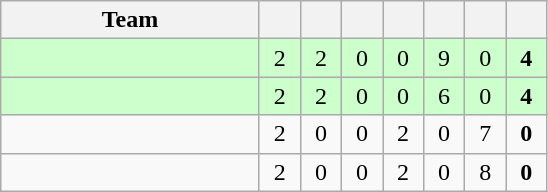<table class="wikitable" style="text-align:center;">
<tr>
<th width=165>Team</th>
<th width=20></th>
<th width=20></th>
<th width=20></th>
<th width=20></th>
<th width=20></th>
<th width=20></th>
<th width=20></th>
</tr>
<tr bgcolor="#ccffcc">
<td align="left"></td>
<td>2</td>
<td>2</td>
<td>0</td>
<td>0</td>
<td>9</td>
<td>0</td>
<td><strong>4</strong></td>
</tr>
<tr bgcolor="#ccffcc">
<td align="left"></td>
<td>2</td>
<td>2</td>
<td>0</td>
<td>0</td>
<td>6</td>
<td>0</td>
<td><strong>4</strong></td>
</tr>
<tr>
<td align="left"></td>
<td>2</td>
<td>0</td>
<td>0</td>
<td>2</td>
<td>0</td>
<td>7</td>
<td><strong>0</strong></td>
</tr>
<tr>
<td align="left"></td>
<td>2</td>
<td>0</td>
<td>0</td>
<td>2</td>
<td>0</td>
<td>8</td>
<td><strong>0</strong></td>
</tr>
</table>
